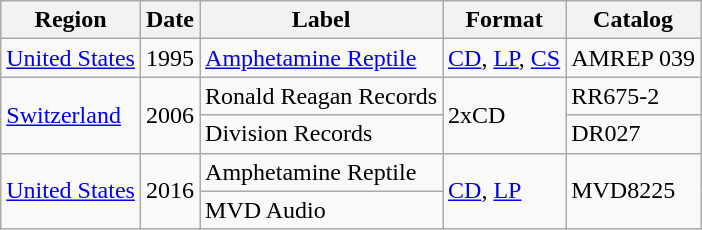<table class="wikitable">
<tr>
<th>Region</th>
<th>Date</th>
<th>Label</th>
<th>Format</th>
<th>Catalog</th>
</tr>
<tr>
<td><a href='#'>United States</a></td>
<td>1995</td>
<td><a href='#'>Amphetamine Reptile</a></td>
<td><a href='#'>CD</a>, <a href='#'>LP</a>, <a href='#'>CS</a></td>
<td>AMREP 039</td>
</tr>
<tr>
<td rowspan="2"><a href='#'>Switzerland</a></td>
<td rowspan="2">2006</td>
<td>Ronald Reagan Records</td>
<td rowspan="2">2xCD</td>
<td>RR675-2</td>
</tr>
<tr>
<td>Division Records</td>
<td>DR027</td>
</tr>
<tr>
<td rowspan="2"><a href='#'>United States</a></td>
<td rowspan="2">2016</td>
<td>Amphetamine Reptile</td>
<td rowspan="2"><a href='#'>CD</a>, <a href='#'>LP</a></td>
<td rowspan="2">MVD8225</td>
</tr>
<tr>
<td>MVD Audio</td>
</tr>
</table>
